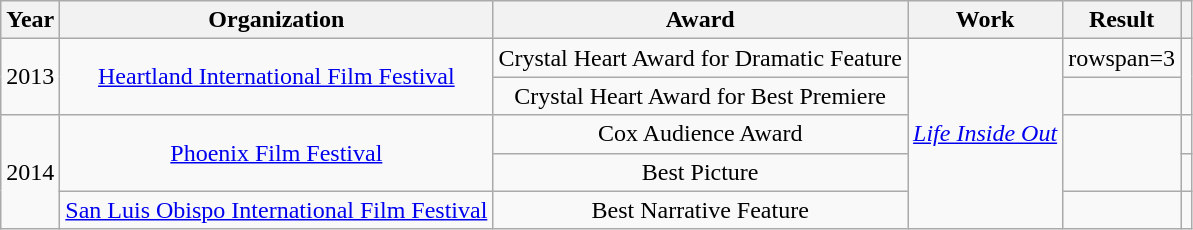<table class="wikitable plainrowheaders" style="text-align:center;">
<tr>
<th>Year</th>
<th>Organization</th>
<th>Award</th>
<th>Work</th>
<th>Result</th>
<th></th>
</tr>
<tr>
<td rowspan=2>2013</td>
<td rowspan=2><a href='#'>Heartland International Film Festival</a></td>
<td>Crystal Heart Award for Dramatic Feature</td>
<td rowspan=5><em><a href='#'>Life Inside Out</a></em></td>
<td>rowspan=3 </td>
<td rowspan=2></td>
</tr>
<tr>
<td>Crystal Heart Award for Best Premiere</td>
</tr>
<tr>
<td rowspan=3>2014</td>
<td rowspan=2><a href='#'>Phoenix Film Festival</a></td>
<td>Cox Audience Award</td>
<td rowspan=2></td>
</tr>
<tr>
<td>Best Picture</td>
<td></td>
</tr>
<tr>
<td><a href='#'>San Luis Obispo International Film Festival</a></td>
<td>Best Narrative Feature</td>
<td></td>
<td></td>
</tr>
</table>
